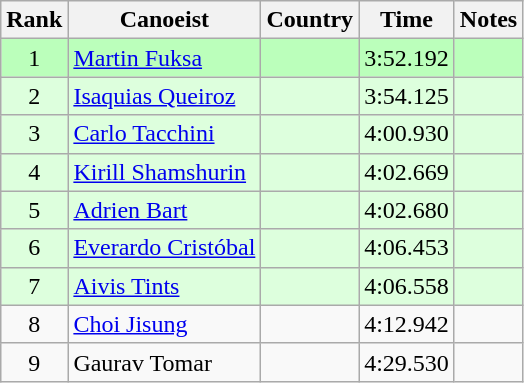<table class="wikitable" style="text-align:center">
<tr>
<th>Rank</th>
<th>Canoeist</th>
<th>Country</th>
<th>Time</th>
<th>Notes</th>
</tr>
<tr bgcolor=bbffbb>
<td>1</td>
<td align="left"><a href='#'>Martin Fuksa</a></td>
<td align="left"></td>
<td>3:52.192</td>
<td></td>
</tr>
<tr bgcolor=ddffdd>
<td>2</td>
<td align="left"><a href='#'>Isaquias Queiroz</a></td>
<td align="left"></td>
<td>3:54.125</td>
<td></td>
</tr>
<tr bgcolor=ddffdd>
<td>3</td>
<td align="left"><a href='#'>Carlo Tacchini</a></td>
<td align="left"></td>
<td>4:00.930</td>
<td></td>
</tr>
<tr bgcolor=ddffdd>
<td>4</td>
<td align="left"><a href='#'>Kirill Shamshurin</a></td>
<td align="left"></td>
<td>4:02.669</td>
<td></td>
</tr>
<tr bgcolor=ddffdd>
<td>5</td>
<td align="left"><a href='#'>Adrien Bart</a></td>
<td align="left"></td>
<td>4:02.680</td>
<td></td>
</tr>
<tr bgcolor=ddffdd>
<td>6</td>
<td align="left"><a href='#'>Everardo Cristóbal</a></td>
<td align="left"></td>
<td>4:06.453</td>
<td></td>
</tr>
<tr bgcolor=ddffdd>
<td>7</td>
<td align="left"><a href='#'>Aivis Tints</a></td>
<td align="left"></td>
<td>4:06.558</td>
<td></td>
</tr>
<tr>
<td>8</td>
<td align="left"><a href='#'>Choi Jisung</a></td>
<td align="left"></td>
<td>4:12.942</td>
<td></td>
</tr>
<tr>
<td>9</td>
<td align="left">Gaurav Tomar</td>
<td align="left"></td>
<td>4:29.530</td>
<td></td>
</tr>
</table>
